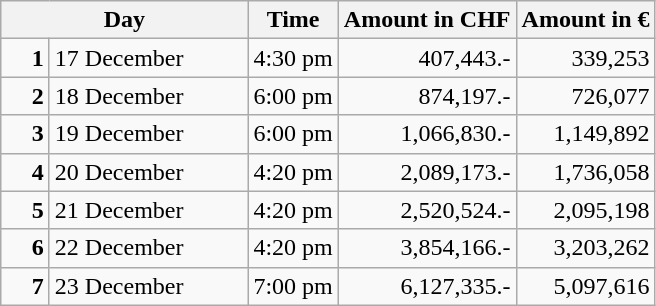<table class="wikitable">
<tr>
<th colspan=2>Day</th>
<th>Time</th>
<th>Amount in CHF</th>
<th>Amount in €</th>
</tr>
<tr>
<td style="text-align:right; width:25px;"><strong>1</strong></td>
<td width=125>17 December</td>
<td align=center>4:30 pm</td>
<td align=right>407,443.-</td>
<td align=right>339,253</td>
</tr>
<tr>
<td style="text-align:right; width:25px;"><strong>2</strong></td>
<td width=125>18 December</td>
<td align=center>6:00 pm</td>
<td align=right>874,197.-</td>
<td align=right>726,077</td>
</tr>
<tr>
<td style="text-align:right; width:25px;"><strong>3</strong></td>
<td width=125>19 December</td>
<td align=center>6:00 pm</td>
<td align=right>1,066,830.-</td>
<td align=right>1,149,892</td>
</tr>
<tr>
<td style="text-align:right; width:25px;"><strong>4</strong></td>
<td width=125>20 December</td>
<td align=center>4:20 pm</td>
<td align=right>2,089,173.-</td>
<td align=right>1,736,058</td>
</tr>
<tr>
<td style="text-align:right; width:25px;"><strong>5</strong></td>
<td width=125>21 December</td>
<td align=center>4:20 pm</td>
<td align=right>2,520,524.-</td>
<td align=right>2,095,198</td>
</tr>
<tr>
<td style="text-align:right; width:25px;"><strong>6</strong></td>
<td width=125>22 December</td>
<td align=center>4:20 pm</td>
<td align=right>3,854,166.-</td>
<td align=right>3,203,262</td>
</tr>
<tr>
<td style="text-align:right; width:25px;"><strong>7</strong></td>
<td width=125>23 December</td>
<td align=center>7:00 pm</td>
<td align=right>6,127,335.-</td>
<td align=right>5,097,616</td>
</tr>
</table>
